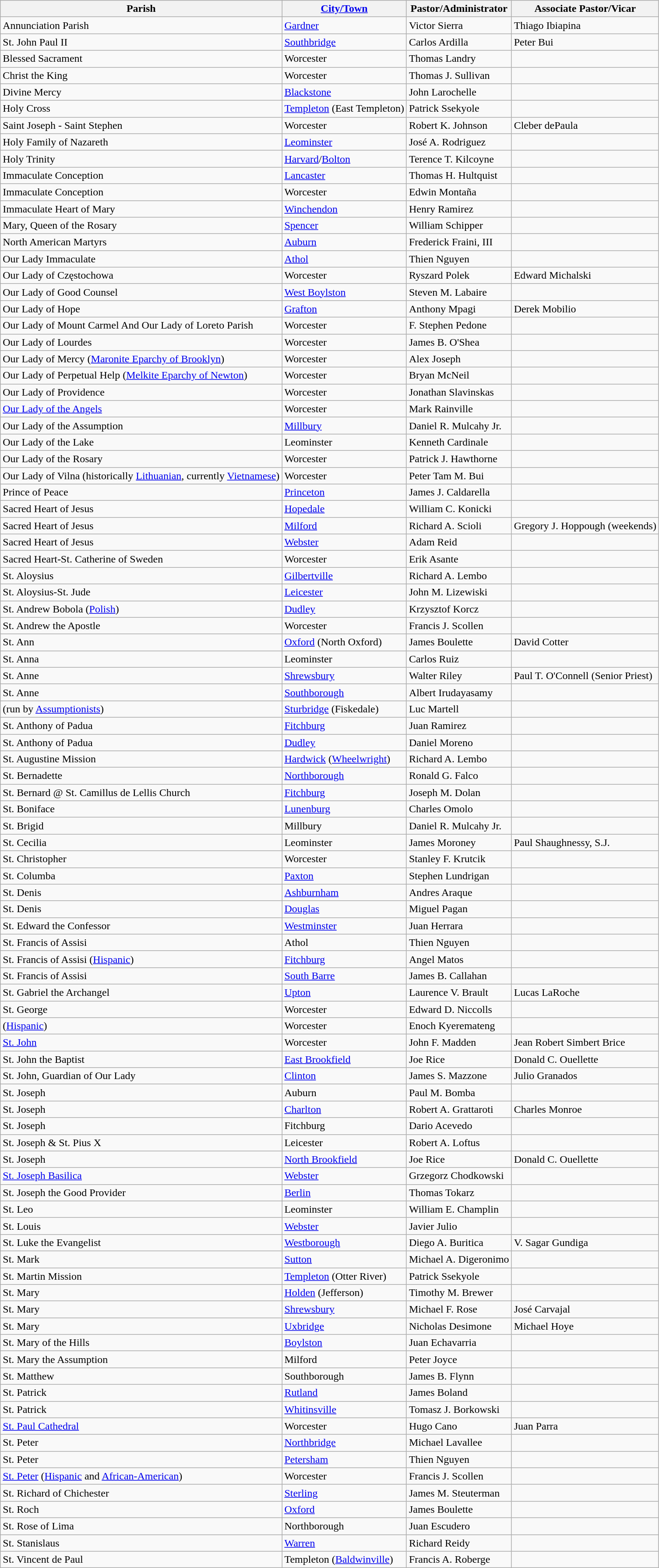<table class="wikitable sortable">
<tr>
<th align="center">Parish<br></th>
<th align="center"><a href='#'>City/Town</a><br></th>
<th align="center">Pastor/Administrator<br></th>
<th align="center">Associate Pastor/Vicar</th>
</tr>
<tr>
<td>Annunciation Parish</td>
<td><a href='#'>Gardner</a></td>
<td>Victor Sierra</td>
<td>Thiago Ibiapina</td>
</tr>
<tr>
<td>St. John Paul II</td>
<td><a href='#'>Southbridge</a></td>
<td>Carlos Ardilla</td>
<td>Peter Bui</td>
</tr>
<tr>
<td>Blessed Sacrament</td>
<td>Worcester</td>
<td>Thomas Landry</td>
<td></td>
</tr>
<tr>
<td>Christ the King</td>
<td>Worcester</td>
<td>Thomas J. Sullivan</td>
<td></td>
</tr>
<tr>
<td>Divine Mercy</td>
<td><a href='#'>Blackstone</a></td>
<td>John Larochelle</td>
<td></td>
</tr>
<tr>
<td>Holy Cross</td>
<td><a href='#'>Templeton</a> (East Templeton)</td>
<td>Patrick Ssekyole</td>
<td></td>
</tr>
<tr>
<td>Saint Joseph - Saint Stephen</td>
<td>Worcester</td>
<td>Robert K. Johnson</td>
<td>Cleber dePaula</td>
</tr>
<tr>
<td>Holy Family of Nazareth</td>
<td><a href='#'>Leominster</a></td>
<td>José A. Rodriguez</td>
<td></td>
</tr>
<tr>
<td>Holy Trinity</td>
<td><a href='#'>Harvard</a>/<a href='#'>Bolton</a></td>
<td>Terence T. Kilcoyne</td>
<td></td>
</tr>
<tr>
<td>Immaculate Conception</td>
<td><a href='#'>Lancaster</a></td>
<td>Thomas H. Hultquist</td>
<td></td>
</tr>
<tr>
<td>Immaculate Conception</td>
<td>Worcester</td>
<td>Edwin Montaña</td>
<td></td>
</tr>
<tr>
<td>Immaculate Heart of Mary</td>
<td><a href='#'>Winchendon</a></td>
<td>Henry Ramirez</td>
<td></td>
</tr>
<tr>
<td>Mary, Queen of the Rosary</td>
<td><a href='#'>Spencer</a></td>
<td>William Schipper</td>
<td></td>
</tr>
<tr>
<td>North American Martyrs</td>
<td><a href='#'>Auburn</a></td>
<td>Frederick Fraini, III</td>
<td></td>
</tr>
<tr>
<td>Our Lady Immaculate</td>
<td><a href='#'>Athol</a></td>
<td>Thien Nguyen</td>
<td></td>
</tr>
<tr>
<td>Our Lady of Częstochowa</td>
<td>Worcester</td>
<td>Ryszard Polek</td>
<td>Edward Michalski</td>
</tr>
<tr>
<td>Our Lady of Good Counsel</td>
<td><a href='#'>West Boylston</a></td>
<td>Steven M. Labaire</td>
<td></td>
</tr>
<tr>
<td>Our Lady of Hope</td>
<td><a href='#'>Grafton</a></td>
<td>Anthony Mpagi</td>
<td>Derek Mobilio</td>
</tr>
<tr>
<td>Our Lady of Mount Carmel And Our Lady of Loreto Parish</td>
<td>Worcester</td>
<td>F. Stephen Pedone</td>
<td></td>
</tr>
<tr>
<td>Our Lady of Lourdes</td>
<td>Worcester</td>
<td>James B. O'Shea</td>
<td></td>
</tr>
<tr>
<td>Our Lady of Mercy (<a href='#'>Maronite Eparchy of Brooklyn</a>)</td>
<td>Worcester</td>
<td>Alex Joseph</td>
<td></td>
</tr>
<tr>
<td>Our Lady of Perpetual Help (<a href='#'>Melkite Eparchy of Newton</a>)</td>
<td>Worcester</td>
<td>Bryan McNeil</td>
<td></td>
</tr>
<tr>
<td>Our Lady of Providence</td>
<td>Worcester</td>
<td>Jonathan Slavinskas</td>
<td></td>
</tr>
<tr>
<td><a href='#'>Our Lady of the Angels</a></td>
<td>Worcester</td>
<td>Mark Rainville</td>
<td></td>
</tr>
<tr>
<td>Our Lady of the Assumption</td>
<td><a href='#'>Millbury</a></td>
<td>Daniel R. Mulcahy Jr.</td>
<td></td>
</tr>
<tr>
<td>Our Lady of the Lake</td>
<td>Leominster</td>
<td>Kenneth Cardinale</td>
<td></td>
</tr>
<tr>
<td>Our Lady of the Rosary</td>
<td>Worcester</td>
<td>Patrick J. Hawthorne</td>
<td></td>
</tr>
<tr>
<td>Our Lady of Vilna (historically <a href='#'>Lithuanian</a>, currently <a href='#'>Vietnamese</a>)</td>
<td>Worcester</td>
<td>Peter Tam M. Bui</td>
<td></td>
</tr>
<tr>
<td>Prince of Peace</td>
<td><a href='#'>Princeton</a></td>
<td>James J. Caldarella</td>
<td></td>
</tr>
<tr>
<td>Sacred Heart of Jesus</td>
<td><a href='#'>Hopedale</a></td>
<td>William C. Konicki</td>
<td></td>
</tr>
<tr>
<td>Sacred Heart of Jesus</td>
<td><a href='#'>Milford</a></td>
<td>Richard A. Scioli</td>
<td>Gregory J. Hoppough (weekends)</td>
</tr>
<tr>
<td>Sacred Heart of Jesus</td>
<td><a href='#'>Webster</a></td>
<td>Adam Reid</td>
<td></td>
</tr>
<tr>
<td>Sacred Heart-St. Catherine of Sweden</td>
<td>Worcester</td>
<td>Erik Asante</td>
<td></td>
</tr>
<tr>
<td>St. Aloysius</td>
<td><a href='#'>Gilbertville</a></td>
<td>Richard A. Lembo</td>
<td></td>
</tr>
<tr>
<td>St. Aloysius-St. Jude</td>
<td><a href='#'>Leicester</a></td>
<td>John M. Lizewiski</td>
<td></td>
</tr>
<tr>
<td>St. Andrew Bobola (<a href='#'>Polish</a>)</td>
<td><a href='#'>Dudley</a></td>
<td>Krzysztof Korcz</td>
<td></td>
</tr>
<tr>
<td>St. Andrew the Apostle</td>
<td>Worcester</td>
<td>Francis J. Scollen</td>
<td></td>
</tr>
<tr>
<td>St. Ann</td>
<td><a href='#'>Oxford</a> (North Oxford)</td>
<td>James Boulette</td>
<td>David Cotter</td>
</tr>
<tr>
<td>St. Anna</td>
<td>Leominster</td>
<td>Carlos Ruiz</td>
<td></td>
</tr>
<tr>
<td>St. Anne</td>
<td><a href='#'>Shrewsbury</a></td>
<td>Walter Riley</td>
<td>Paul T. O'Connell (Senior Priest)</td>
</tr>
<tr>
<td>St. Anne</td>
<td><a href='#'>Southborough</a></td>
<td>Albert Irudayasamy</td>
<td></td>
</tr>
<tr>
<td> (run by <a href='#'>Assumptionists</a>)</td>
<td><a href='#'>Sturbridge</a> (Fiskedale)</td>
<td>Luc Martell</td>
<td></td>
</tr>
<tr>
<td>St. Anthony of Padua</td>
<td><a href='#'>Fitchburg</a></td>
<td>Juan Ramirez</td>
<td></td>
</tr>
<tr>
<td>St. Anthony of Padua</td>
<td><a href='#'>Dudley</a></td>
<td>Daniel Moreno</td>
<td></td>
</tr>
<tr>
<td>St. Augustine Mission</td>
<td><a href='#'>Hardwick</a> (<a href='#'>Wheelwright</a>)</td>
<td>Richard A. Lembo</td>
<td></td>
</tr>
<tr>
<td>St. Bernadette</td>
<td><a href='#'>Northborough</a></td>
<td>Ronald G. Falco</td>
<td></td>
</tr>
<tr>
<td>St. Bernard @ St. Camillus de Lellis Church</td>
<td><a href='#'>Fitchburg</a></td>
<td>Joseph M. Dolan</td>
<td></td>
</tr>
<tr>
<td>St. Boniface</td>
<td><a href='#'>Lunenburg</a></td>
<td>Charles Omolo</td>
<td></td>
</tr>
<tr>
<td>St. Brigid</td>
<td>Millbury</td>
<td>Daniel R. Mulcahy Jr.</td>
<td></td>
</tr>
<tr>
<td>St. Cecilia</td>
<td>Leominster</td>
<td>James Moroney</td>
<td>Paul Shaughnessy, S.J.</td>
</tr>
<tr>
<td>St. Christopher</td>
<td>Worcester</td>
<td>Stanley F. Krutcik</td>
<td></td>
</tr>
<tr>
<td>St. Columba</td>
<td><a href='#'>Paxton</a></td>
<td>Stephen Lundrigan</td>
<td></td>
</tr>
<tr>
<td>St. Denis</td>
<td><a href='#'>Ashburnham</a></td>
<td>Andres Araque</td>
<td></td>
</tr>
<tr>
<td>St. Denis</td>
<td><a href='#'>Douglas</a></td>
<td>Miguel Pagan</td>
<td></td>
</tr>
<tr>
<td>St. Edward the Confessor</td>
<td><a href='#'>Westminster</a></td>
<td>Juan Herrara</td>
<td></td>
</tr>
<tr>
<td>St. Francis of Assisi</td>
<td>Athol</td>
<td>Thien Nguyen</td>
<td></td>
</tr>
<tr>
<td>St. Francis of Assisi (<a href='#'>Hispanic</a>)</td>
<td><a href='#'>Fitchburg</a></td>
<td>Angel Matos</td>
<td></td>
</tr>
<tr>
<td>St. Francis of Assisi</td>
<td><a href='#'>South Barre</a></td>
<td>James B. Callahan</td>
<td></td>
</tr>
<tr>
<td>St. Gabriel the Archangel</td>
<td><a href='#'>Upton</a></td>
<td>Laurence V. Brault</td>
<td>Lucas LaRoche</td>
</tr>
<tr>
<td>St. George</td>
<td>Worcester</td>
<td>Edward D. Niccolls</td>
<td></td>
</tr>
<tr>
<td> (<a href='#'>Hispanic</a>)</td>
<td>Worcester</td>
<td>Enoch Kyeremateng</td>
<td></td>
</tr>
<tr>
<td><a href='#'>St. John</a></td>
<td>Worcester</td>
<td>John F. Madden</td>
<td>Jean Robert Simbert Brice</td>
</tr>
<tr>
<td>St. John the Baptist</td>
<td><a href='#'>East Brookfield</a></td>
<td>Joe Rice</td>
<td>Donald C. Ouellette</td>
</tr>
<tr>
<td>St. John, Guardian of Our Lady</td>
<td><a href='#'>Clinton</a></td>
<td>James S. Mazzone</td>
<td>Julio Granados</td>
</tr>
<tr>
<td>St. Joseph</td>
<td>Auburn</td>
<td>Paul M. Bomba</td>
<td></td>
</tr>
<tr>
<td>St. Joseph</td>
<td><a href='#'>Charlton</a></td>
<td>Robert A. Grattaroti</td>
<td>Charles Monroe</td>
</tr>
<tr>
<td>St. Joseph</td>
<td>Fitchburg</td>
<td>Dario Acevedo</td>
<td></td>
</tr>
<tr>
<td>St. Joseph & St. Pius X</td>
<td>Leicester</td>
<td>Robert A. Loftus</td>
<td></td>
</tr>
<tr>
<td>St. Joseph</td>
<td><a href='#'>North Brookfield</a></td>
<td>Joe Rice</td>
<td>Donald C. Ouellette</td>
</tr>
<tr>
<td><a href='#'>St. Joseph Basilica</a></td>
<td><a href='#'>Webster</a></td>
<td>Grzegorz Chodkowski</td>
<td></td>
</tr>
<tr>
<td>St. Joseph the Good Provider</td>
<td><a href='#'>Berlin</a></td>
<td>Thomas Tokarz</td>
<td></td>
</tr>
<tr>
<td>St. Leo</td>
<td>Leominster</td>
<td>William E. Champlin</td>
<td></td>
</tr>
<tr>
<td>St. Louis</td>
<td><a href='#'>Webster</a></td>
<td>Javier Julio</td>
<td></td>
</tr>
<tr>
<td>St. Luke the Evangelist</td>
<td><a href='#'>Westborough</a></td>
<td>Diego A. Buritica</td>
<td>V. Sagar Gundiga</td>
</tr>
<tr>
<td>St. Mark</td>
<td><a href='#'>Sutton</a></td>
<td>Michael A. Digeronimo</td>
<td></td>
</tr>
<tr>
<td>St. Martin Mission</td>
<td><a href='#'>Templeton</a> (Otter River)</td>
<td>Patrick Ssekyole</td>
<td></td>
</tr>
<tr>
<td>St. Mary</td>
<td><a href='#'>Holden</a> (Jefferson)</td>
<td>Timothy M. Brewer</td>
<td></td>
</tr>
<tr>
<td>St. Mary</td>
<td><a href='#'>Shrewsbury</a></td>
<td>Michael F. Rose</td>
<td>José Carvajal</td>
</tr>
<tr>
<td>St. Mary</td>
<td><a href='#'>Uxbridge</a></td>
<td>Nicholas Desimone</td>
<td>Michael Hoye</td>
</tr>
<tr>
<td>St. Mary of the Hills</td>
<td><a href='#'>Boylston</a></td>
<td>Juan Echavarria</td>
<td></td>
</tr>
<tr>
<td>St. Mary the Assumption</td>
<td>Milford</td>
<td>Peter Joyce</td>
<td></td>
</tr>
<tr>
<td>St. Matthew</td>
<td>Southborough</td>
<td>James B. Flynn</td>
<td></td>
</tr>
<tr>
<td>St. Patrick</td>
<td><a href='#'>Rutland</a></td>
<td>James Boland</td>
<td></td>
</tr>
<tr>
<td>St. Patrick</td>
<td><a href='#'>Whitinsville</a></td>
<td>Tomasz J. Borkowski</td>
<td></td>
</tr>
<tr>
<td><a href='#'>St. Paul Cathedral</a></td>
<td>Worcester</td>
<td>Hugo Cano</td>
<td>Juan Parra</td>
</tr>
<tr>
<td>St. Peter</td>
<td><a href='#'>Northbridge</a></td>
<td>Michael Lavallee</td>
<td></td>
</tr>
<tr>
<td>St. Peter</td>
<td><a href='#'>Petersham</a></td>
<td>Thien Nguyen</td>
<td></td>
</tr>
<tr>
<td><a href='#'>St. Peter</a> (<a href='#'>Hispanic</a> and <a href='#'>African-American</a>)</td>
<td>Worcester</td>
<td>Francis J. Scollen</td>
<td></td>
</tr>
<tr>
<td>St. Richard of Chichester</td>
<td><a href='#'>Sterling</a></td>
<td>James M. Steuterman</td>
<td></td>
</tr>
<tr>
<td>St. Roch</td>
<td><a href='#'>Oxford</a></td>
<td>James Boulette</td>
<td></td>
</tr>
<tr>
<td>St. Rose of Lima</td>
<td>Northborough</td>
<td>Juan Escudero</td>
<td></td>
</tr>
<tr>
<td>St. Stanislaus</td>
<td><a href='#'>Warren</a></td>
<td>Richard Reidy</td>
<td></td>
</tr>
<tr>
<td>St. Vincent de Paul</td>
<td>Templeton (<a href='#'>Baldwinville</a>)</td>
<td>Francis A. Roberge</td>
<td></td>
</tr>
</table>
